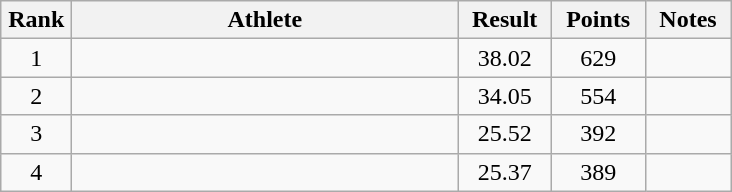<table class="wikitable" style="text-align:center">
<tr>
<th width=40>Rank</th>
<th width=250>Athlete</th>
<th width=55>Result</th>
<th width=55>Points</th>
<th width=50>Notes</th>
</tr>
<tr>
<td>1</td>
<td align=left></td>
<td>38.02</td>
<td>629</td>
<td></td>
</tr>
<tr>
<td>2</td>
<td align=left></td>
<td>34.05</td>
<td>554</td>
<td></td>
</tr>
<tr>
<td>3</td>
<td align=left></td>
<td>25.52</td>
<td>392</td>
<td></td>
</tr>
<tr>
<td>4</td>
<td align=left></td>
<td>25.37</td>
<td>389</td>
<td></td>
</tr>
</table>
